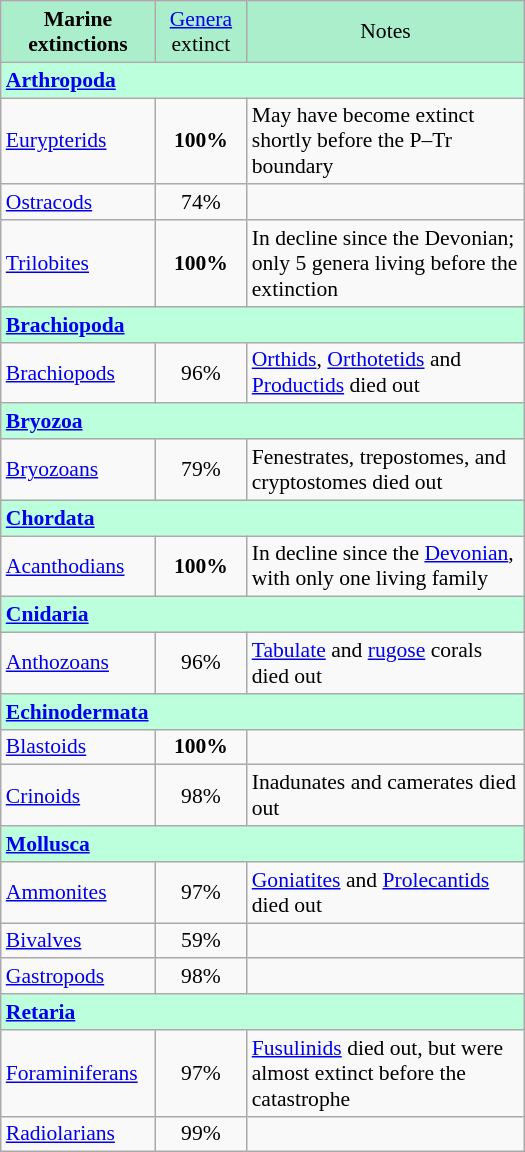<table style="margin: 0 0 0.5em 1em; float:right; width:350px; text-align:left; font-size:90%;" class="wikitable">
<tr>
<th style="background:#aec; text-align:center;">Marine extinctions</th>
<td style="background:#aec; text-align:center;"><a href='#'>Genera</a> extinct</td>
<td style="background:#aec; text-align:center;">Notes</td>
</tr>
<tr>
<td colspan="5" style="background:#bfd"><strong><a href='#'>Arthropoda</a></strong></td>
</tr>
<tr>
<td><a href='#'>Eurypterids</a></td>
<td style="text-align:center;"><strong>100%</strong></td>
<td>May have become extinct shortly before the P–Tr boundary</td>
</tr>
<tr>
<td><a href='#'>Ostracods</a></td>
<td style="text-align:center;">74%</td>
<td> </td>
</tr>
<tr>
<td><a href='#'>Trilobites</a></td>
<td style="text-align:center;"><strong>100%</strong></td>
<td>In decline since the Devonian; only 5 genera living before the extinction</td>
</tr>
<tr>
<td colspan="5" style="background:#bfd"><strong><a href='#'>Brachiopoda</a></strong></td>
</tr>
<tr>
<td><a href='#'>Brachiopods</a></td>
<td style="text-align:center;">96%</td>
<td><a href='#'>Orthids</a>, <a href='#'>Orthotetids</a> and <a href='#'>Productids</a> died out</td>
</tr>
<tr>
<td colspan="5" style="background:#bfd"><strong><a href='#'>Bryozoa</a></strong></td>
</tr>
<tr>
<td><a href='#'>Bryozoans</a></td>
<td style="text-align:center;">79%</td>
<td>Fenestrates, trepostomes, and cryptostomes died out</td>
</tr>
<tr>
<td colspan="5" style="background:#bfd"><strong><a href='#'>Chordata</a></strong></td>
</tr>
<tr>
<td><a href='#'>Acanthodians</a></td>
<td style="text-align:center;"><strong>100%</strong></td>
<td>In decline since the <a href='#'>Devonian</a>, with only one living family</td>
</tr>
<tr>
<td colspan="5" style="background:#bfd"><strong><a href='#'>Cnidaria</a></strong></td>
</tr>
<tr>
<td><a href='#'>Anthozoans</a></td>
<td style="text-align:center;">96%</td>
<td><a href='#'>Tabulate</a> and <a href='#'>rugose</a> corals died out</td>
</tr>
<tr>
<td colspan="5" style="background:#bfd"><strong><a href='#'>Echinodermata</a></strong></td>
</tr>
<tr>
<td><a href='#'>Blastoids</a></td>
<td style="text-align:center;"><strong>100%</strong></td>
<td></td>
</tr>
<tr>
<td><a href='#'>Crinoids</a></td>
<td style="text-align:center;">98%</td>
<td>Inadunates and camerates died out</td>
</tr>
<tr>
<td colspan="5" style="background:#bfd"><strong><a href='#'>Mollusca</a></strong></td>
</tr>
<tr>
<td><a href='#'>Ammonites</a></td>
<td style="text-align:center;">97%</td>
<td><a href='#'>Goniatites</a> and <a href='#'>Prolecantids</a> died out</td>
</tr>
<tr>
<td><a href='#'>Bivalves</a></td>
<td style="text-align:center;">59%</td>
<td> </td>
</tr>
<tr>
<td><a href='#'>Gastropods</a></td>
<td style="text-align:center;">98%</td>
<td> </td>
</tr>
<tr>
<td colspan="3" style="background:#bfd"><strong><a href='#'>Retaria</a></strong></td>
</tr>
<tr>
<td><a href='#'>Foraminiferans</a></td>
<td style="text-align:center;">97%</td>
<td><a href='#'>Fusulinids</a> died out, but were almost extinct before the catastrophe</td>
</tr>
<tr>
<td><a href='#'>Radiolarians</a></td>
<td style="text-align:center;">99%</td>
<td></td>
</tr>
</table>
